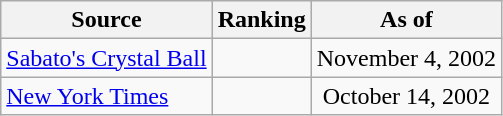<table class="wikitable" style="text-align:center">
<tr>
<th>Source</th>
<th>Ranking</th>
<th>As of</th>
</tr>
<tr>
<td align=left><a href='#'>Sabato's Crystal Ball</a></td>
<td></td>
<td>November 4, 2002</td>
</tr>
<tr>
<td align=left><a href='#'>New York Times</a></td>
<td></td>
<td>October 14, 2002</td>
</tr>
</table>
